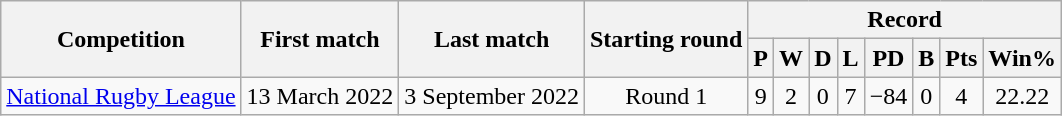<table class="wikitable">
<tr>
<th rowspan="2">Competition</th>
<th rowspan="2">First match</th>
<th rowspan="2">Last match</th>
<th rowspan="2">Starting round</th>
<th colspan="8">Record</th>
</tr>
<tr>
<th>P</th>
<th>W</th>
<th>D</th>
<th>L</th>
<th>PD</th>
<th>B</th>
<th>Pts</th>
<th>Win%</th>
</tr>
<tr>
<td><a href='#'>National Rugby League</a></td>
<td style="text-align:center;">13 March 2022</td>
<td style="text-align:center;">3 September 2022</td>
<td style="text-align:center;">Round 1</td>
<td style="text-align:center;">9</td>
<td style="text-align:center;">2</td>
<td style="text-align:center;">0</td>
<td style="text-align:center;">7</td>
<td style="text-align:center;">−84</td>
<td style="text-align:center;">0</td>
<td style="text-align:center;">4</td>
<td style="text-align:center;">22.22</td>
</tr>
</table>
